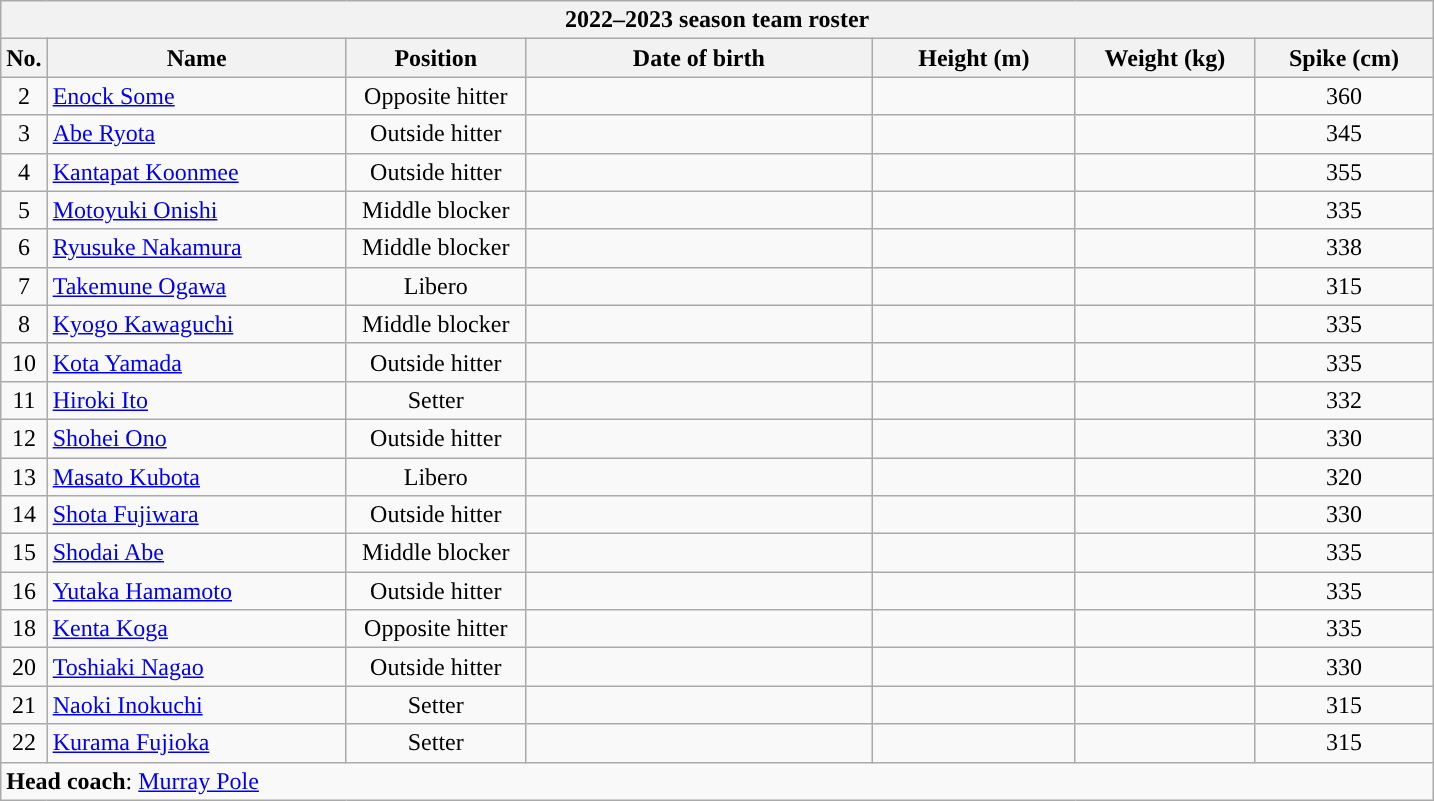<table class="wikitable sortable" style="font-size:">
<tr>
<th colspan="7">2022–2023 season team roster</th>
</tr>
<tr>
<th>No.</th>
<th style="width:12em">Name</th>
<th style="width:7em">Position</th>
<th style="width:14em">Date of birth</th>
<th style="width:8em">Height (m)</th>
<th style="width:7em">Weight (kg)</th>
<th style="width:7em">Spike (cm)</th>
</tr>
<tr>
<td align=center>2</td>
<td align=left> <a href='#'>Enock Some</a></td>
<td align=center>Opposite hitter</td>
<td align=right></td>
<td align=left></td>
<td align=center></td>
<td align=center>360</td>
</tr>
<tr>
<td align=center>3</td>
<td align=left> <a href='#'>Abe Ryota</a></td>
<td align=center>Outside hitter</td>
<td align=right></td>
<td align=left></td>
<td align=center></td>
<td align=center>345</td>
</tr>
<tr>
<td align=center>4</td>
<td align=left> <a href='#'>Kantapat Koonmee</a></td>
<td align=center>Outside hitter</td>
<td align=right></td>
<td align=left></td>
<td align=center></td>
<td align=center>355</td>
</tr>
<tr>
<td align=center>5</td>
<td align=left> <a href='#'>Motoyuki Onishi</a></td>
<td align=center>Middle blocker</td>
<td align=right></td>
<td align=left></td>
<td align=center></td>
<td align=center>335</td>
</tr>
<tr>
<td align=center>6</td>
<td align=left> <a href='#'>Ryusuke Nakamura</a></td>
<td align=center>Middle blocker</td>
<td align=right></td>
<td align=left></td>
<td align=center></td>
<td align=center>338</td>
</tr>
<tr>
<td align=center>7</td>
<td align=left> <a href='#'>Takemune Ogawa</a></td>
<td align=center>Libero</td>
<td align=right></td>
<td align=left></td>
<td align=center></td>
<td align=center>315</td>
</tr>
<tr>
<td align=center>8</td>
<td align=left> <a href='#'>Kyogo Kawaguchi</a></td>
<td align=center>Middle blocker</td>
<td align=right></td>
<td align=left></td>
<td align=center></td>
<td align=center>335</td>
</tr>
<tr>
<td align=center>10</td>
<td align=left> <a href='#'>Kota Yamada</a></td>
<td align=center>Outside hitter</td>
<td align=right></td>
<td align=left></td>
<td align=center></td>
<td align=center>335</td>
</tr>
<tr>
<td align=center>11</td>
<td align=left> <a href='#'>Hiroki Ito</a></td>
<td align=center>Setter</td>
<td align=right></td>
<td align=left></td>
<td align=center></td>
<td align=center>332</td>
</tr>
<tr>
<td align=center>12</td>
<td align=left> <a href='#'>Shohei Ono</a></td>
<td align=center>Outside hitter</td>
<td align=right></td>
<td align=left></td>
<td align=center></td>
<td align=center>330</td>
</tr>
<tr>
<td align=center>13</td>
<td align=left> <a href='#'>Masato Kubota</a></td>
<td align=center>Libero</td>
<td align=right></td>
<td align=left></td>
<td align=center></td>
<td align=center>320</td>
</tr>
<tr>
<td align=center>14</td>
<td align=left> <a href='#'>Shota Fujiwara</a></td>
<td align=center>Outside hitter</td>
<td align=right></td>
<td align=left></td>
<td align=center></td>
<td align=center>330</td>
</tr>
<tr>
<td align=center>15</td>
<td align=left> <a href='#'>Shodai Abe</a></td>
<td align=center>Middle blocker</td>
<td align=right></td>
<td align=left></td>
<td align=center></td>
<td align=center>335</td>
</tr>
<tr>
<td align=center>16</td>
<td align=left> <a href='#'>Yutaka Hamamoto</a></td>
<td align=center>Outside hitter</td>
<td align=right></td>
<td align=left></td>
<td align=center></td>
<td align=center>335</td>
</tr>
<tr>
<td align=center>18</td>
<td align=left> <a href='#'>Kenta Koga</a></td>
<td align=center>Opposite hitter</td>
<td align=right></td>
<td align=left></td>
<td align=center></td>
<td align=center>335</td>
</tr>
<tr>
<td align=center>20</td>
<td align=left> <a href='#'>Toshiaki Nagao</a></td>
<td align=center>Outside hitter</td>
<td align=right></td>
<td align=left></td>
<td align=center></td>
<td align=center>330</td>
</tr>
<tr>
<td align=center>21</td>
<td align=left> <a href='#'>Naoki Inokuchi</a></td>
<td align=center>Setter</td>
<td align=right></td>
<td align=left></td>
<td align=center></td>
<td align=center>315</td>
</tr>
<tr>
<td align=center>22</td>
<td align=left> <a href='#'>Kurama Fujioka</a></td>
<td align=center>Setter</td>
<td align=right></td>
<td align=left></td>
<td align=center></td>
<td align=center>315</td>
</tr>
<tr>
<td colspan=7><strong>Head coach</strong>:  <a href='#'>Murray Pole</a></td>
</tr>
</table>
